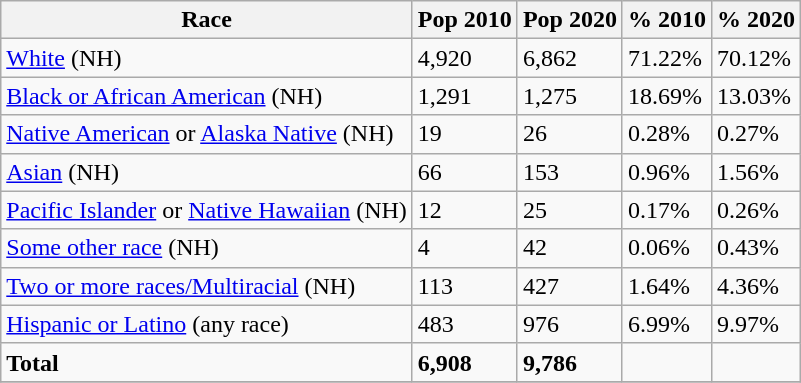<table class="wikitable">
<tr>
<th>Race</th>
<th>Pop 2010</th>
<th>Pop 2020</th>
<th>% 2010</th>
<th>% 2020</th>
</tr>
<tr>
<td><a href='#'>White</a> (NH)</td>
<td>4,920</td>
<td>6,862</td>
<td>71.22%</td>
<td>70.12%</td>
</tr>
<tr>
<td><a href='#'>Black or African American</a> (NH)</td>
<td>1,291</td>
<td>1,275</td>
<td>18.69%</td>
<td>13.03%</td>
</tr>
<tr>
<td><a href='#'>Native American</a> or <a href='#'>Alaska Native</a> (NH)</td>
<td>19</td>
<td>26</td>
<td>0.28%</td>
<td>0.27%</td>
</tr>
<tr>
<td><a href='#'>Asian</a> (NH)</td>
<td>66</td>
<td>153</td>
<td>0.96%</td>
<td>1.56%</td>
</tr>
<tr>
<td><a href='#'>Pacific Islander</a> or <a href='#'>Native Hawaiian</a> (NH)</td>
<td>12</td>
<td>25</td>
<td>0.17%</td>
<td>0.26%</td>
</tr>
<tr>
<td><a href='#'>Some other race</a> (NH)</td>
<td>4</td>
<td>42</td>
<td>0.06%</td>
<td>0.43%</td>
</tr>
<tr>
<td><a href='#'>Two or more races/Multiracial</a> (NH)</td>
<td>113</td>
<td>427</td>
<td>1.64%</td>
<td>4.36%</td>
</tr>
<tr>
<td><a href='#'>Hispanic or Latino</a> (any race)</td>
<td>483</td>
<td>976</td>
<td>6.99%</td>
<td>9.97%</td>
</tr>
<tr>
<td><strong>Total</strong></td>
<td><strong>6,908</strong></td>
<td><strong>9,786</strong></td>
<td></td>
<td></td>
</tr>
<tr>
</tr>
</table>
